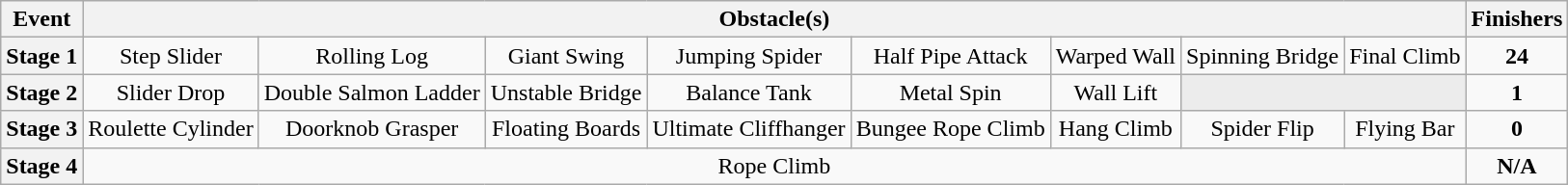<table class="wikitable" style="text-align:center;">
<tr>
<th colspan="1">Event</th>
<th colspan="8">Obstacle(s)</th>
<th>Finishers</th>
</tr>
<tr>
<th>Stage 1</th>
<td>Step Slider</td>
<td>Rolling Log</td>
<td>Giant Swing</td>
<td>Jumping Spider</td>
<td>Half Pipe Attack</td>
<td>Warped Wall</td>
<td>Spinning Bridge</td>
<td>Final Climb</td>
<td><strong>24</strong></td>
</tr>
<tr>
<th>Stage 2</th>
<td>Slider Drop</td>
<td>Double Salmon Ladder</td>
<td>Unstable Bridge</td>
<td>Balance Tank</td>
<td>Metal Spin</td>
<td>Wall Lift</td>
<td colspan="2" style="background:#ECECEC;"></td>
<td><strong>1</strong></td>
</tr>
<tr>
<th>Stage 3</th>
<td>Roulette Cylinder</td>
<td>Doorknob Grasper</td>
<td>Floating Boards</td>
<td>Ultimate Cliffhanger</td>
<td>Bungee Rope Climb</td>
<td>Hang Climb</td>
<td>Spider Flip</td>
<td>Flying Bar</td>
<td><strong>0</strong></td>
</tr>
<tr>
<th>Stage 4</th>
<td colspan="8">Rope Climb</td>
<td><strong>N/A</strong></td>
</tr>
</table>
